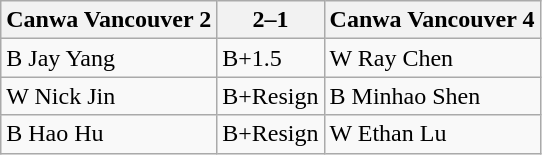<table class="wikitable">
<tr>
<th>Canwa Vancouver 2</th>
<th>2–1</th>
<th>Canwa Vancouver 4</th>
</tr>
<tr>
<td>B Jay Yang</td>
<td>B+1.5</td>
<td>W Ray Chen</td>
</tr>
<tr>
<td>W Nick Jin</td>
<td>B+Resign</td>
<td>B Minhao Shen</td>
</tr>
<tr>
<td>B Hao Hu</td>
<td>B+Resign</td>
<td>W Ethan Lu</td>
</tr>
</table>
